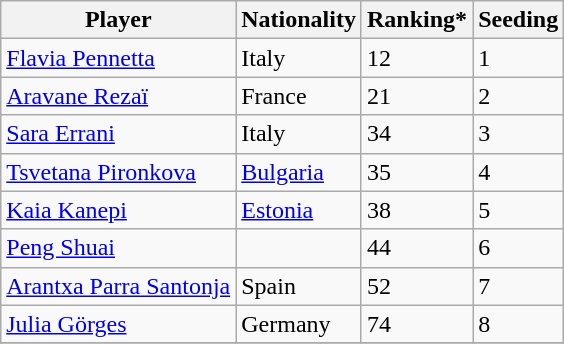<table class="wikitable" border="1">
<tr>
<th>Player</th>
<th>Nationality</th>
<th>Ranking*</th>
<th>Seeding</th>
</tr>
<tr>
<td><a href='#'>Flavia Pennetta</a></td>
<td> Italy</td>
<td>12</td>
<td>1</td>
</tr>
<tr>
<td><a href='#'>Aravane Rezaï</a></td>
<td>  France</td>
<td>21</td>
<td>2</td>
</tr>
<tr>
<td><a href='#'>Sara Errani</a></td>
<td>  Italy</td>
<td>34</td>
<td>3</td>
</tr>
<tr>
<td><a href='#'>Tsvetana Pironkova</a></td>
<td> <a href='#'>Bulgaria</a></td>
<td>35</td>
<td>4</td>
</tr>
<tr>
<td><a href='#'>Kaia Kanepi</a></td>
<td> <a href='#'>Estonia</a></td>
<td>38</td>
<td>5</td>
</tr>
<tr>
<td><a href='#'>Peng Shuai</a></td>
<td></td>
<td>44</td>
<td>6</td>
</tr>
<tr>
<td><a href='#'>Arantxa Parra Santonja</a></td>
<td> Spain</td>
<td>52</td>
<td>7</td>
</tr>
<tr>
<td><a href='#'>Julia Görges</a></td>
<td>  Germany</td>
<td>74</td>
<td>8</td>
</tr>
<tr>
</tr>
</table>
